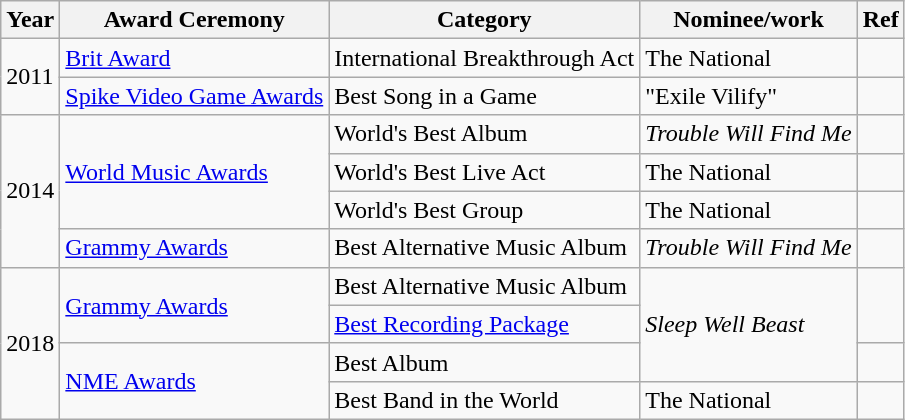<table class="wikitable">
<tr>
<th scope="col">Year</th>
<th scope="col">Award Ceremony</th>
<th>Category</th>
<th scope="col">Nominee/work</th>
<th scope="col">Ref</th>
</tr>
<tr>
<td rowspan="2">2011</td>
<td><a href='#'>Brit Award</a></td>
<td>International Breakthrough Act</td>
<td>The National</td>
<td style="text-align:center;"></td>
</tr>
<tr>
<td><a href='#'>Spike Video Game Awards</a></td>
<td>Best Song in a Game</td>
<td>"Exile Vilify"</td>
<td style="text-align:center;"></td>
</tr>
<tr>
<td rowspan="4">2014</td>
<td rowspan="3"><a href='#'>World Music Awards</a></td>
<td>World's Best Album</td>
<td><em>Trouble Will Find Me</em></td>
<td style="text-align:center;"></td>
</tr>
<tr>
<td>World's Best Live Act</td>
<td>The National</td>
<td style="text-align:center;"></td>
</tr>
<tr>
<td>World's Best Group</td>
<td>The National</td>
<td style="text-align:center;"></td>
</tr>
<tr>
<td><a href='#'>Grammy Awards</a></td>
<td>Best Alternative Music Album</td>
<td><em>Trouble Will Find Me</em></td>
<td style="text-align:center;"></td>
</tr>
<tr>
<td rowspan="4">2018</td>
<td rowspan="2"><a href='#'>Grammy Awards</a></td>
<td>Best Alternative Music Album</td>
<td rowspan="3"><em>Sleep Well Beast</em></td>
<td rowspan="2"></td>
</tr>
<tr>
<td><a href='#'>Best Recording Package</a></td>
</tr>
<tr>
<td rowspan="2"><a href='#'>NME Awards</a></td>
<td>Best Album</td>
<td style="text-align:center;"></td>
</tr>
<tr>
<td>Best Band in the World</td>
<td>The National</td>
<td style="text-align:center;"></td>
</tr>
</table>
